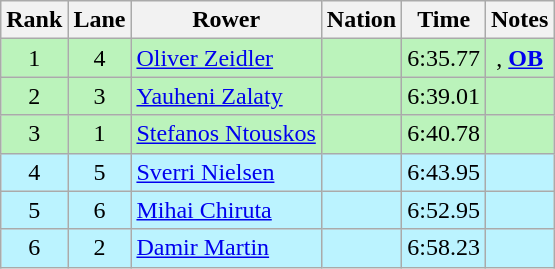<table class="wikitable sortable" style="text-align:center">
<tr>
<th>Rank</th>
<th>Lane</th>
<th>Rower</th>
<th>Nation</th>
<th>Time</th>
<th>Notes</th>
</tr>
<tr bgcolor="bbf3bb">
<td>1</td>
<td>4</td>
<td align=left><a href='#'>Oliver Zeidler</a></td>
<td align=left></td>
<td>6:35.77</td>
<td>, <strong><a href='#'>OB</a></strong></td>
</tr>
<tr bgcolor="bbf3bb">
<td>2</td>
<td>3</td>
<td align=left><a href='#'>Yauheni Zalaty</a></td>
<td align=left></td>
<td>6:39.01</td>
<td></td>
</tr>
<tr bgcolor="bbf3bb">
<td>3</td>
<td>1</td>
<td align=left><a href='#'>Stefanos Ntouskos</a></td>
<td align=left></td>
<td>6:40.78</td>
<td></td>
</tr>
<tr bgcolor="bbf3ff">
<td>4</td>
<td>5</td>
<td align=left><a href='#'>Sverri Nielsen</a></td>
<td align=left></td>
<td>6:43.95</td>
<td></td>
</tr>
<tr bgcolor="bbf3ff">
<td>5</td>
<td>6</td>
<td align=left><a href='#'>Mihai Chiruta</a></td>
<td align=left></td>
<td>6:52.95</td>
<td></td>
</tr>
<tr bgcolor="bbf3ff">
<td>6</td>
<td>2</td>
<td align=left><a href='#'>Damir Martin</a></td>
<td align=left></td>
<td>6:58.23</td>
<td></td>
</tr>
</table>
